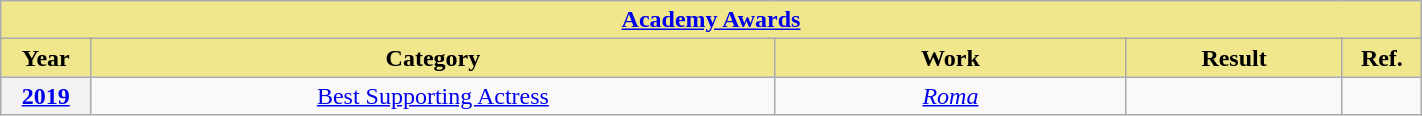<table width="75%" class="wikitable">
<tr>
<th colspan=5 style="background:#F0E68C"><a href='#'>Academy Awards</a></th>
</tr>
<tr>
<th width="33" style="background:#F0E68C">Year</th>
<th width="300" style="background:#F0E68C">Category</th>
<th width="150" style="background:#F0E68C">Work</th>
<th width="90" style="background:#F0E68C">Result</th>
<th width="5" style="background:#F0E68C">Ref.</th>
</tr>
<tr>
<th><a href='#'>2019</a></th>
<td align="center"><a href='#'>Best Supporting Actress</a></td>
<td align="center"><em><a href='#'>Roma</a></em></td>
<td></td>
<td align="center"></td>
</tr>
</table>
